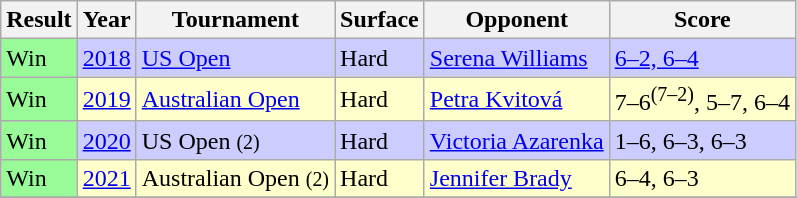<table class="sortable wikitable">
<tr>
<th scope="col">Result</th>
<th scope="col">Year</th>
<th scope="col">Tournament</th>
<th scope="col">Surface</th>
<th scope="col">Opponent</th>
<th scope="col" class="unsortable">Score</th>
</tr>
<tr style="background:#ccf;">
<td style="background:#98FB98;">Win</td>
<td><a href='#'>2018</a></td>
<td><a href='#'>US Open</a></td>
<td>Hard</td>
<td> <a href='#'>Serena Williams</a></td>
<td><a href='#'>6–2, 6–4</a></td>
</tr>
<tr style="background:#ffc;">
<td style="background:#98FB98;">Win</td>
<td><a href='#'>2019</a></td>
<td><a href='#'>Australian Open</a></td>
<td>Hard</td>
<td> <a href='#'>Petra Kvitová</a></td>
<td>7–6<sup>(7–2)</sup>, 5–7, 6–4</td>
</tr>
<tr style="background:#ccf;">
<td style="background:#98FB98;">Win</td>
<td><a href='#'>2020</a></td>
<td>US Open <small>(2)</small></td>
<td>Hard</td>
<td> <a href='#'>Victoria Azarenka</a></td>
<td>1–6, 6–3, 6–3</td>
</tr>
<tr style="background:#ffc;">
<td style="background:#98FB98;">Win</td>
<td><a href='#'>2021</a></td>
<td>Australian Open <small>(2)</small></td>
<td>Hard</td>
<td> <a href='#'>Jennifer Brady</a></td>
<td>6–4, 6–3</td>
</tr>
<tr>
</tr>
</table>
